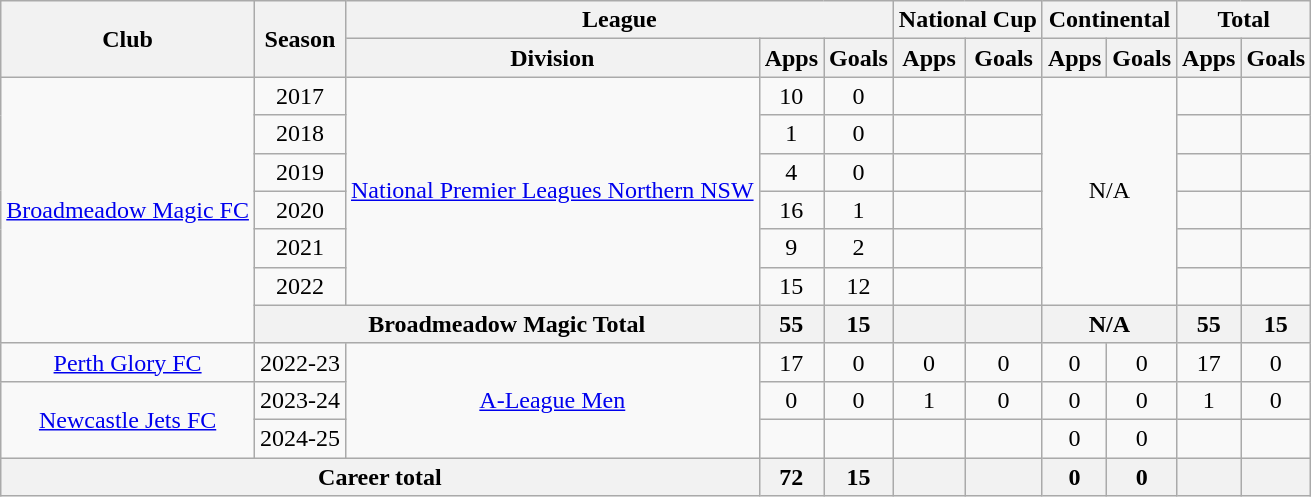<table class="wikitable" style="text-align: center;">
<tr>
<th rowspan="2">Club</th>
<th rowspan="2">Season</th>
<th colspan="3">League</th>
<th colspan="2">National Cup</th>
<th colspan="2">Continental</th>
<th colspan="2">Total</th>
</tr>
<tr>
<th>Division</th>
<th>Apps</th>
<th>Goals</th>
<th>Apps</th>
<th>Goals</th>
<th>Apps</th>
<th>Goals</th>
<th>Apps</th>
<th>Goals</th>
</tr>
<tr>
<td rowspan="7"><a href='#'>Broadmeadow Magic FC</a></td>
<td>2017</td>
<td rowspan="6"><a href='#'>National Premier Leagues Northern NSW</a></td>
<td>10</td>
<td>0</td>
<td></td>
<td></td>
<td colspan="2" rowspan="6">N/A</td>
<td></td>
<td></td>
</tr>
<tr>
<td>2018</td>
<td>1</td>
<td>0</td>
<td></td>
<td></td>
<td></td>
<td></td>
</tr>
<tr>
<td>2019</td>
<td>4</td>
<td>0</td>
<td></td>
<td></td>
<td></td>
<td></td>
</tr>
<tr>
<td>2020</td>
<td>16</td>
<td>1</td>
<td></td>
<td></td>
<td></td>
<td></td>
</tr>
<tr>
<td>2021</td>
<td>9</td>
<td>2</td>
<td></td>
<td></td>
<td></td>
<td></td>
</tr>
<tr>
<td>2022</td>
<td>15</td>
<td>12</td>
<td></td>
<td></td>
<td></td>
<td></td>
</tr>
<tr>
<th colspan="2">Broadmeadow Magic Total</th>
<th>55</th>
<th>15</th>
<th></th>
<th></th>
<th colspan="2">N/A</th>
<th>55</th>
<th>15</th>
</tr>
<tr>
<td><a href='#'>Perth Glory FC</a></td>
<td>2022-23</td>
<td rowspan="3"><a href='#'>A-League Men</a></td>
<td>17</td>
<td>0</td>
<td>0</td>
<td>0</td>
<td>0</td>
<td>0</td>
<td>17</td>
<td>0</td>
</tr>
<tr>
<td rowspan="2"><a href='#'>Newcastle Jets FC</a></td>
<td>2023-24</td>
<td>0</td>
<td>0</td>
<td>1</td>
<td>0</td>
<td>0</td>
<td>0</td>
<td>1</td>
<td>0</td>
</tr>
<tr>
<td>2024-25</td>
<td></td>
<td></td>
<td></td>
<td></td>
<td>0</td>
<td>0</td>
<td></td>
<td></td>
</tr>
<tr>
<th colspan="3">Career total</th>
<th>72</th>
<th>15</th>
<th></th>
<th></th>
<th>0</th>
<th>0</th>
<th></th>
<th></th>
</tr>
</table>
